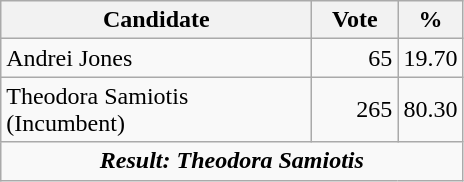<table class="wikitable">
<tr>
<th bgcolor="#DDDDFF" width="200px">Candidate</th>
<th bgcolor="#DDDDFF" width="50px">Vote</th>
<th bgcolor="#DDDDFF"  width="30px">%</th>
</tr>
<tr>
<td>Andrei Jones</td>
<td align="right">65</td>
<td align="right">19.70</td>
</tr>
<tr>
<td>Theodora Samiotis (Incumbent)</td>
<td align="right">265</td>
<td align="right">80.30</td>
</tr>
<tr>
<td colspan=5 align="center"><strong><em>Result: Theodora Samiotis</em></strong></td>
</tr>
</table>
